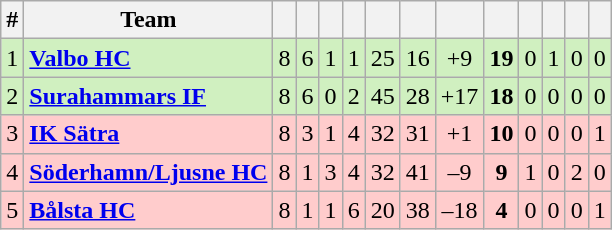<table class="wikitable sortable">
<tr>
<th>#</th>
<th>Team</th>
<th></th>
<th></th>
<th></th>
<th></th>
<th></th>
<th></th>
<th></th>
<th></th>
<th></th>
<th></th>
<th></th>
<th></th>
</tr>
<tr style="background: #D0F0C0;">
<td>1</td>
<td> <strong><a href='#'>Valbo HC</a></strong></td>
<td style="text-align: center;">8</td>
<td style="text-align: center;">6</td>
<td style="text-align: center;">1</td>
<td style="text-align: center;">1</td>
<td style="text-align: center;">25</td>
<td style="text-align: center;">16</td>
<td style="text-align: center;">+9</td>
<td style="text-align: center;"><strong>19</strong></td>
<td style="text-align: center;">0</td>
<td style="text-align: center;">1</td>
<td style="text-align: center;">0</td>
<td style="text-align: center;">0</td>
</tr>
<tr style="background: #D0F0C0;">
<td>2</td>
<td><strong><a href='#'>Surahammars IF</a></strong></td>
<td style="text-align: center;">8</td>
<td style="text-align: center;">6</td>
<td style="text-align: center;">0</td>
<td style="text-align: center;">2</td>
<td style="text-align: center;">45</td>
<td style="text-align: center;">28</td>
<td style="text-align: center;">+17</td>
<td style="text-align: center;"><strong>18</strong></td>
<td style="text-align: center;">0</td>
<td style="text-align: center;">0</td>
<td style="text-align: center;">0</td>
<td style="text-align: center;">0</td>
</tr>
<tr style="background: #FFCCCC;">
<td>3</td>
<td><strong><a href='#'>IK Sätra</a></strong></td>
<td style="text-align: center;">8</td>
<td style="text-align: center;">3</td>
<td style="text-align: center;">1</td>
<td style="text-align: center;">4</td>
<td style="text-align: center;">32</td>
<td style="text-align: center;">31</td>
<td style="text-align: center;">+1</td>
<td style="text-align: center;"><strong>10</strong></td>
<td style="text-align: center;">0</td>
<td style="text-align: center;">0</td>
<td style="text-align: center;">0</td>
<td style="text-align: center;">1</td>
</tr>
<tr style="background: #FFCCCC;">
<td>4</td>
<td> <strong><a href='#'>Söderhamn/Ljusne HC</a></strong></td>
<td style="text-align: center;">8</td>
<td style="text-align: center;">1</td>
<td style="text-align: center;">3</td>
<td style="text-align: center;">4</td>
<td style="text-align: center;">32</td>
<td style="text-align: center;">41</td>
<td style="text-align: center;">–9</td>
<td style="text-align: center;"><strong>9</strong></td>
<td style="text-align: center;">1</td>
<td style="text-align: center;">0</td>
<td style="text-align: center;">2</td>
<td style="text-align: center;">0</td>
</tr>
<tr style="background: #FFCCCC;">
<td>5</td>
<td><strong><a href='#'>Bålsta HC</a></strong></td>
<td style="text-align: center;">8</td>
<td style="text-align: center;">1</td>
<td style="text-align: center;">1</td>
<td style="text-align: center;">6</td>
<td style="text-align: center;">20</td>
<td style="text-align: center;">38</td>
<td style="text-align: center;">–18</td>
<td style="text-align: center;"><strong>4</strong></td>
<td style="text-align: center;">0</td>
<td style="text-align: center;">0</td>
<td style="text-align: center;">0</td>
<td style="text-align: center;">1</td>
</tr>
</table>
